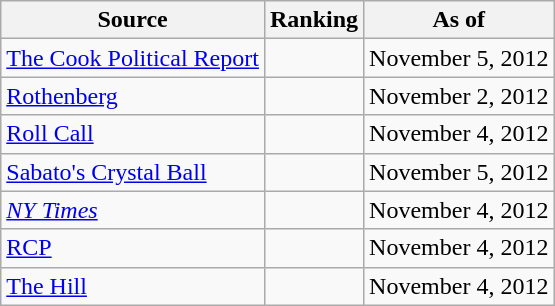<table class="wikitable" style="text-align:center">
<tr>
<th>Source</th>
<th>Ranking</th>
<th>As of</th>
</tr>
<tr>
<td align=left><a href='#'>The Cook Political Report</a></td>
<td></td>
<td>November 5, 2012</td>
</tr>
<tr>
<td align=left><a href='#'>Rothenberg</a></td>
<td></td>
<td>November 2, 2012</td>
</tr>
<tr>
<td align=left><a href='#'>Roll Call</a></td>
<td></td>
<td>November 4, 2012</td>
</tr>
<tr>
<td align=left><a href='#'>Sabato's Crystal Ball</a></td>
<td></td>
<td>November 5, 2012</td>
</tr>
<tr>
<td align=left><a href='#'><em>NY Times</em></a></td>
<td></td>
<td>November 4, 2012</td>
</tr>
<tr>
<td align="left"><a href='#'>RCP</a></td>
<td></td>
<td>November 4, 2012</td>
</tr>
<tr>
<td align=left><a href='#'>The Hill</a></td>
<td></td>
<td>November 4, 2012</td>
</tr>
</table>
